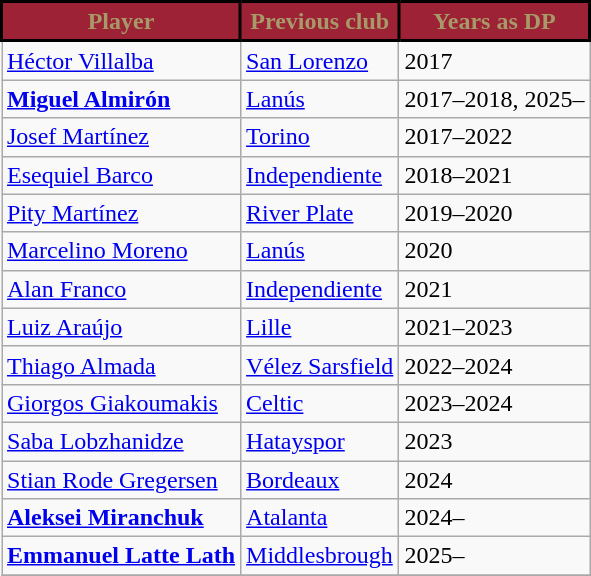<table class="wikitable" style="text-align:center">
<tr>
<th style="background:#9D2235; color:#A89968; border:2px solid #000000;">Player</th>
<th style="background:#9D2235; color:#A89968; border:2px solid #000000;">Previous club</th>
<th style="background:#9D2235; color:#A89968; border:2px solid #000000;">Years as DP</th>
</tr>
<tr>
<td align=left> <a href='#'>Héctor Villalba</a></td>
<td align=left> <a href='#'>San Lorenzo</a></td>
<td align=left>2017</td>
</tr>
<tr>
<td align=left> <strong><a href='#'>Miguel Almirón</a></strong></td>
<td align=left> <a href='#'>Lanús</a></td>
<td align=left>2017–2018, 2025–</td>
</tr>
<tr>
<td align=left> <a href='#'>Josef Martínez</a></td>
<td align=left> <a href='#'>Torino</a></td>
<td align=left>2017–2022</td>
</tr>
<tr>
<td align=left> <a href='#'>Esequiel Barco</a></td>
<td align=left> <a href='#'>Independiente</a></td>
<td align=left>2018–2021</td>
</tr>
<tr>
<td align=left> <a href='#'>Pity Martínez</a></td>
<td align=left> <a href='#'>River Plate</a></td>
<td align=left>2019–2020</td>
</tr>
<tr>
<td align=left> <a href='#'>Marcelino Moreno</a></td>
<td align=left> <a href='#'>Lanús</a></td>
<td align=left>2020</td>
</tr>
<tr>
<td align=left> <a href='#'>Alan Franco</a></td>
<td align=left> <a href='#'>Independiente</a></td>
<td align=left>2021</td>
</tr>
<tr>
<td align=left> <a href='#'>Luiz Araújo</a></td>
<td align=left> <a href='#'>Lille</a></td>
<td align=left>2021–2023</td>
</tr>
<tr>
<td align=left> <a href='#'>Thiago Almada</a></td>
<td align=left> <a href='#'>Vélez Sarsfield</a></td>
<td align=left>2022–2024</td>
</tr>
<tr>
<td align=left> <a href='#'>Giorgos Giakoumakis</a></td>
<td align=left> <a href='#'>Celtic</a></td>
<td align=left>2023–2024</td>
</tr>
<tr>
<td align=left> <a href='#'>Saba Lobzhanidze</a></td>
<td align=left> <a href='#'>Hatayspor</a></td>
<td align=left>2023</td>
</tr>
<tr>
<td align=left> <a href='#'>Stian Rode Gregersen</a></td>
<td align=left> <a href='#'>Bordeaux</a></td>
<td align=left>2024</td>
</tr>
<tr>
<td align=left> <strong><a href='#'>Aleksei Miranchuk</a></strong></td>
<td align=left> <a href='#'>Atalanta</a></td>
<td align=left>2024–</td>
</tr>
<tr>
<td align=left> <strong><a href='#'>Emmanuel Latte Lath</a></strong></td>
<td align=left> <a href='#'>Middlesbrough</a></td>
<td align=left>2025–</td>
</tr>
<tr>
</tr>
</table>
